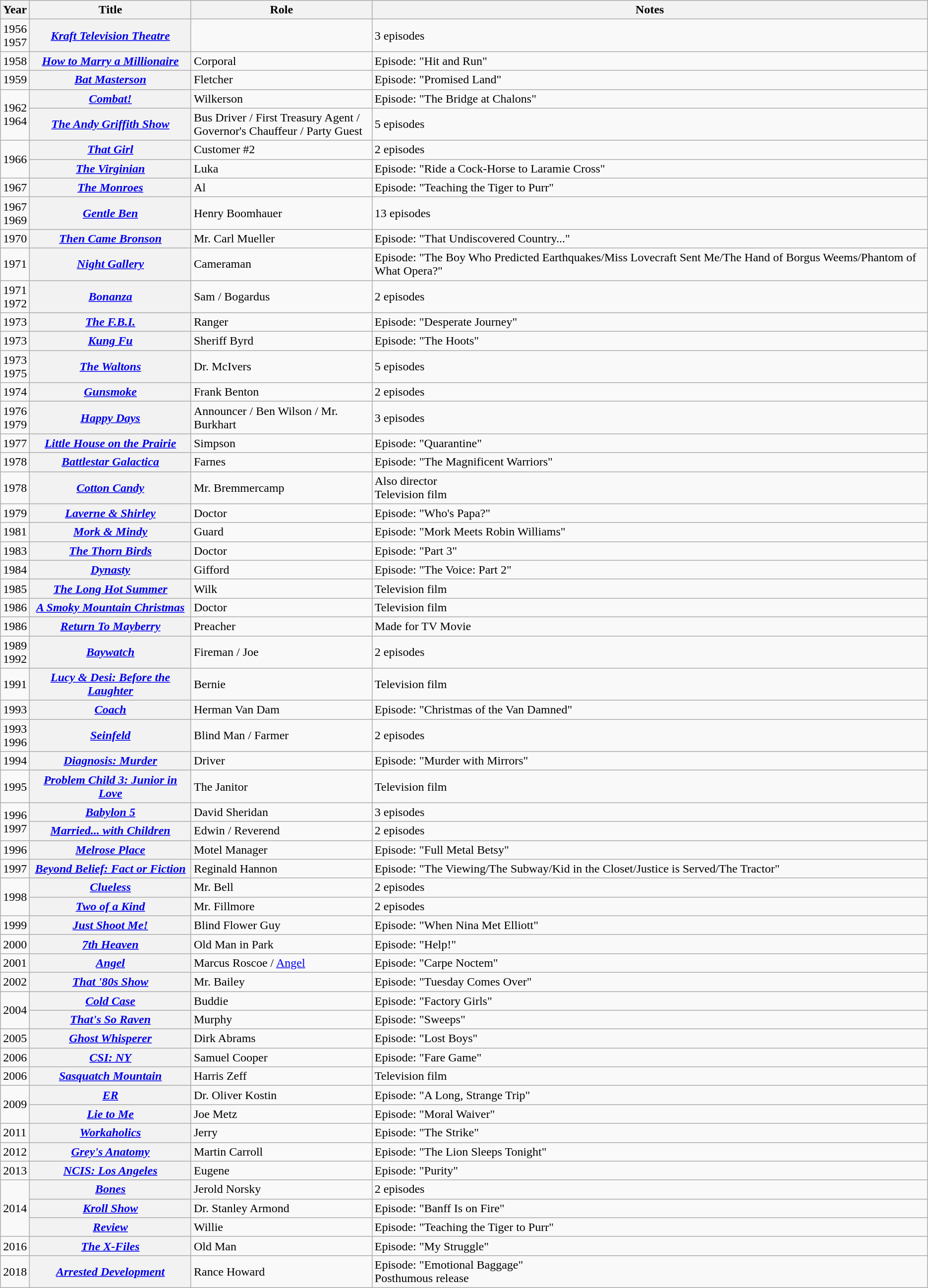<table class="wikitable plainrowheaders">
<tr>
<th scope="col">Year</th>
<th scope="col">Title</th>
<th scope="col">Role</th>
<th scope="col">Notes</th>
</tr>
<tr>
<td>1956<br>1957</td>
<th scope="row"><em><a href='#'>Kraft Television Theatre</a></em></th>
<td></td>
<td>3 episodes</td>
</tr>
<tr>
<td>1958</td>
<th scope="row"><em><a href='#'>How to Marry a Millionaire</a></em></th>
<td>Corporal</td>
<td>Episode: "Hit and Run"</td>
</tr>
<tr>
<td>1959</td>
<th scope="row"><em><a href='#'>Bat Masterson</a></em></th>
<td>Fletcher</td>
<td>Episode: "Promised Land"</td>
</tr>
<tr>
<td rowspan="2">1962<br>1964</td>
<th scope="row"><em><a href='#'>Combat!</a></em></th>
<td>Wilkerson</td>
<td>Episode: "The Bridge at Chalons"</td>
</tr>
<tr>
<th scope="row"><em><a href='#'>The Andy Griffith Show</a></em></th>
<td>Bus Driver / First Treasury Agent /<br>Governor's Chauffeur / Party Guest</td>
<td>5 episodes</td>
</tr>
<tr>
<td rowspan="2">1966</td>
<th scope="row"><em><a href='#'>That Girl</a></em></th>
<td>Customer #2</td>
<td>2 episodes</td>
</tr>
<tr>
<th scope="row"><em><a href='#'>The Virginian</a></em></th>
<td>Luka</td>
<td>Episode: "Ride a Cock-Horse to Laramie Cross"</td>
</tr>
<tr>
<td>1967</td>
<th scope="row"><em><a href='#'>The Monroes</a></em></th>
<td>Al</td>
<td>Episode: "Teaching the Tiger to Purr"</td>
</tr>
<tr>
<td>1967<br>1969</td>
<th scope="row"><em><a href='#'>Gentle Ben</a></em></th>
<td>Henry Boomhauer</td>
<td>13 episodes</td>
</tr>
<tr>
<td>1970</td>
<th scope="row"><em><a href='#'>Then Came Bronson</a></em></th>
<td>Mr. Carl Mueller</td>
<td>Episode: "That Undiscovered Country..."</td>
</tr>
<tr>
<td>1971</td>
<th scope="row"><em><a href='#'>Night Gallery</a></em></th>
<td>Cameraman</td>
<td>Episode: "The Boy Who Predicted Earthquakes/Miss Lovecraft Sent Me/The Hand of Borgus Weems/Phantom of What Opera?"</td>
</tr>
<tr>
<td>1971<br>1972</td>
<th scope="row"><em><a href='#'>Bonanza</a></em></th>
<td>Sam / Bogardus</td>
<td>2 episodes</td>
</tr>
<tr>
<td>1973</td>
<th scope="row"><em><a href='#'>The F.B.I.</a></em></th>
<td>Ranger</td>
<td>Episode: "Desperate Journey"</td>
</tr>
<tr>
<td>1973</td>
<th scope="row"><em><a href='#'>Kung Fu</a></em></th>
<td>Sheriff Byrd</td>
<td>Episode: "The Hoots"</td>
</tr>
<tr>
<td>1973<br>1975</td>
<th scope="row"><em><a href='#'>The Waltons</a></em></th>
<td>Dr. McIvers</td>
<td>5 episodes</td>
</tr>
<tr>
<td>1974</td>
<th scope="row"><em><a href='#'>Gunsmoke</a></em></th>
<td>Frank Benton</td>
<td>2 episodes</td>
</tr>
<tr>
<td>1976<br>1979</td>
<th scope="row"><em><a href='#'>Happy Days</a></em></th>
<td>Announcer / Ben Wilson / Mr. Burkhart</td>
<td>3 episodes</td>
</tr>
<tr>
<td>1977</td>
<th scope="row"><em><a href='#'>Little House on the Prairie</a></em></th>
<td>Simpson</td>
<td>Episode: "Quarantine"</td>
</tr>
<tr>
<td>1978</td>
<th scope="row"><em><a href='#'>Battlestar Galactica</a></em></th>
<td>Farnes</td>
<td>Episode: "The Magnificent Warriors"</td>
</tr>
<tr>
<td>1978</td>
<th scope="row"><em><a href='#'>Cotton Candy</a></em></th>
<td>Mr. Bremmercamp</td>
<td>Also director<br>Television film</td>
</tr>
<tr>
<td>1979</td>
<th scope="row"><em><a href='#'>Laverne & Shirley</a></em></th>
<td>Doctor</td>
<td>Episode: "Who's Papa?"</td>
</tr>
<tr>
<td>1981</td>
<th scope="row"><em><a href='#'>Mork & Mindy</a></em></th>
<td>Guard</td>
<td>Episode: "Mork Meets Robin Williams"</td>
</tr>
<tr>
<td>1983</td>
<th scope="row"><em><a href='#'>The Thorn Birds</a></em></th>
<td>Doctor</td>
<td>Episode: "Part 3"</td>
</tr>
<tr>
<td>1984</td>
<th scope="row"><em><a href='#'>Dynasty</a></em></th>
<td>Gifford</td>
<td>Episode: "The Voice: Part 2"</td>
</tr>
<tr>
<td>1985</td>
<th scope="row"><em><a href='#'>The Long Hot Summer</a></em></th>
<td>Wilk</td>
<td>Television film</td>
</tr>
<tr>
<td>1986</td>
<th scope="row"><em><a href='#'>A Smoky Mountain Christmas</a></em></th>
<td>Doctor</td>
<td>Television film</td>
</tr>
<tr>
<td>1986</td>
<th scope="row"><em><a href='#'>Return To Mayberry</a></em></th>
<td>Preacher</td>
<td>Made for TV Movie</td>
</tr>
<tr>
<td>1989<br>1992</td>
<th scope="row"><em><a href='#'>Baywatch</a></em></th>
<td>Fireman / Joe</td>
<td>2 episodes</td>
</tr>
<tr>
<td>1991</td>
<th scope="row"><em><a href='#'>Lucy & Desi: Before the Laughter</a></em></th>
<td>Bernie</td>
<td>Television film</td>
</tr>
<tr>
<td>1993</td>
<th scope="row"><em><a href='#'>Coach</a></em></th>
<td>Herman Van Dam</td>
<td>Episode: "Christmas of the Van Damned"</td>
</tr>
<tr>
<td>1993<br>1996</td>
<th scope="row"><em><a href='#'>Seinfeld</a></em></th>
<td>Blind Man / Farmer</td>
<td>2 episodes</td>
</tr>
<tr>
<td>1994</td>
<th scope="row"><em><a href='#'>Diagnosis: Murder</a></em></th>
<td>Driver</td>
<td>Episode: "Murder with Mirrors"</td>
</tr>
<tr>
<td>1995</td>
<th scope="row"><em><a href='#'>Problem Child 3: Junior in Love</a></em></th>
<td>The Janitor</td>
<td>Television film</td>
</tr>
<tr>
<td rowspan="2">1996<br>1997</td>
<th scope="row"><em><a href='#'>Babylon 5</a></em></th>
<td>David Sheridan</td>
<td>3 episodes</td>
</tr>
<tr>
<th scope="row"><em><a href='#'>Married... with Children</a></em></th>
<td>Edwin / Reverend</td>
<td>2 episodes</td>
</tr>
<tr>
<td>1996</td>
<th scope="row"><em><a href='#'>Melrose Place</a></em></th>
<td>Motel Manager</td>
<td>Episode: "Full Metal Betsy"</td>
</tr>
<tr>
<td>1997</td>
<th scope="row"><em><a href='#'>Beyond Belief: Fact or Fiction</a></em></th>
<td>Reginald Hannon</td>
<td>Episode: "The Viewing/The Subway/Kid in the Closet/Justice is Served/The Tractor"</td>
</tr>
<tr>
<td rowspan="2">1998</td>
<th scope="row"><em><a href='#'>Clueless</a></em></th>
<td>Mr. Bell</td>
<td>2 episodes</td>
</tr>
<tr>
<th scope="row"><em><a href='#'>Two of a Kind</a></em></th>
<td>Mr. Fillmore</td>
<td>2 episodes</td>
</tr>
<tr>
<td>1999</td>
<th scope="row"><em><a href='#'>Just Shoot Me!</a></em></th>
<td>Blind Flower Guy</td>
<td>Episode: "When Nina Met Elliott"</td>
</tr>
<tr>
<td>2000</td>
<th scope="row"><em><a href='#'>7th Heaven</a></em></th>
<td>Old Man in Park</td>
<td>Episode: "Help!"</td>
</tr>
<tr>
<td>2001</td>
<th scope="row"><em><a href='#'>Angel</a></em></th>
<td>Marcus Roscoe / <a href='#'>Angel</a></td>
<td>Episode: "Carpe Noctem"</td>
</tr>
<tr>
<td>2002</td>
<th scope="row"><em><a href='#'>That '80s Show</a></em></th>
<td>Mr. Bailey</td>
<td>Episode: "Tuesday Comes Over"</td>
</tr>
<tr>
<td rowspan="2">2004</td>
<th scope="row"><em><a href='#'>Cold Case</a></em></th>
<td>Buddie</td>
<td>Episode: "Factory Girls"</td>
</tr>
<tr>
<th scope="row"><em><a href='#'>That's So Raven</a></em></th>
<td>Murphy</td>
<td>Episode: "Sweeps"</td>
</tr>
<tr>
<td>2005</td>
<th scope="row"><em><a href='#'>Ghost Whisperer</a></em></th>
<td>Dirk Abrams</td>
<td>Episode: "Lost Boys"</td>
</tr>
<tr>
<td>2006</td>
<th scope="row"><em><a href='#'>CSI: NY</a></em></th>
<td>Samuel Cooper</td>
<td>Episode: "Fare Game"</td>
</tr>
<tr>
<td>2006</td>
<th scope="row"><em><a href='#'>Sasquatch Mountain</a></em></th>
<td>Harris Zeff</td>
<td>Television film</td>
</tr>
<tr>
<td rowspan="2">2009</td>
<th scope="row"><em><a href='#'>ER</a></em></th>
<td>Dr. Oliver Kostin</td>
<td>Episode: "A Long, Strange Trip"</td>
</tr>
<tr>
<th scope="row"><em><a href='#'>Lie to Me</a></em></th>
<td>Joe Metz</td>
<td>Episode: "Moral Waiver"</td>
</tr>
<tr>
<td>2011</td>
<th scope="row"><em><a href='#'>Workaholics</a></em></th>
<td>Jerry</td>
<td>Episode: "The Strike"</td>
</tr>
<tr>
<td>2012</td>
<th scope="row"><em><a href='#'>Grey's Anatomy</a></em></th>
<td>Martin Carroll</td>
<td>Episode: "The Lion Sleeps Tonight"</td>
</tr>
<tr>
<td>2013</td>
<th scope="row"><em><a href='#'>NCIS: Los Angeles</a></em></th>
<td>Eugene</td>
<td>Episode: "Purity"</td>
</tr>
<tr>
<td rowspan="3">2014</td>
<th scope="row"><em><a href='#'>Bones</a></em></th>
<td>Jerold Norsky</td>
<td>2 episodes</td>
</tr>
<tr>
<th scope="row"><em><a href='#'>Kroll Show</a></em></th>
<td>Dr. Stanley Armond</td>
<td>Episode: "Banff Is on Fire"</td>
</tr>
<tr>
<th scope="row"><em><a href='#'>Review</a></em></th>
<td>Willie</td>
<td>Episode: "Teaching the Tiger to Purr"</td>
</tr>
<tr>
<td>2016</td>
<th scope="row"><em><a href='#'>The X-Files</a></em></th>
<td>Old Man</td>
<td>Episode: "My Struggle"</td>
</tr>
<tr>
<td>2018</td>
<th scope="row"><em><a href='#'>Arrested Development</a></em></th>
<td>Rance Howard</td>
<td>Episode: "Emotional Baggage"<br>Posthumous release</td>
</tr>
</table>
